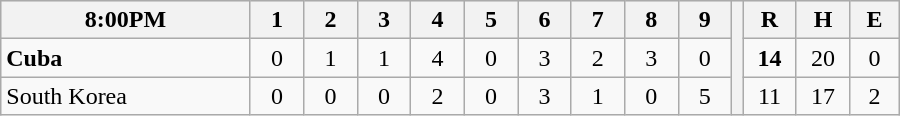<table border=1 cellspacing=0 width=600 style="margin-left:3em;" class="wikitable">
<tr style="text-align:center; background-color:#e6e6e6;">
<th align=left width=28%>8:00PM</th>
<th width=6%>1</th>
<th width=6%>2</th>
<th width=6%>3</th>
<th width=6%>4</th>
<th width=6%>5</th>
<th width=6%>6</th>
<th width=6%>7</th>
<th width=6%>8</th>
<th width=6%>9</th>
<th rowspan="3" width=0.5%></th>
<th width=6%>R</th>
<th width=6%>H</th>
<th width=6%>E</th>
</tr>
<tr style="text-align:center;">
<td align=left> <strong>Cuba</strong></td>
<td>0</td>
<td>1</td>
<td>1</td>
<td>4</td>
<td>0</td>
<td>3</td>
<td>2</td>
<td>3</td>
<td>0</td>
<td><strong>14</strong></td>
<td>20</td>
<td>0</td>
</tr>
<tr style="text-align:center;">
<td align=left> South Korea</td>
<td>0</td>
<td>0</td>
<td>0</td>
<td>2</td>
<td>0</td>
<td>3</td>
<td>1</td>
<td>0</td>
<td>5</td>
<td>11</td>
<td>17</td>
<td>2</td>
</tr>
</table>
